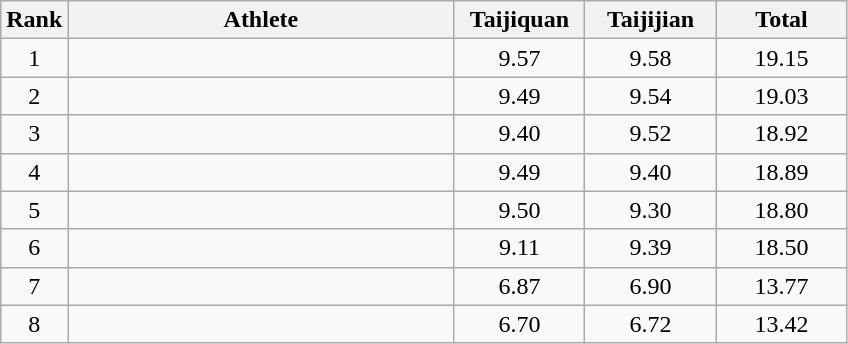<table class="wikitable" style="text-align:center">
<tr>
<th width=20>Rank</th>
<th width=250>Athlete</th>
<th width=80>Taijiquan</th>
<th width=80>Taijijian</th>
<th width=80>Total</th>
</tr>
<tr>
<td>1</td>
<td align="left"></td>
<td>9.57</td>
<td>9.58</td>
<td>19.15</td>
</tr>
<tr>
<td>2</td>
<td align="left"></td>
<td>9.49</td>
<td>9.54</td>
<td>19.03</td>
</tr>
<tr>
<td>3</td>
<td align="left"></td>
<td>9.40</td>
<td>9.52</td>
<td>18.92</td>
</tr>
<tr>
<td>4</td>
<td align="left"></td>
<td>9.49</td>
<td>9.40</td>
<td>18.89</td>
</tr>
<tr>
<td>5</td>
<td align="left"></td>
<td>9.50</td>
<td>9.30</td>
<td>18.80</td>
</tr>
<tr>
<td>6</td>
<td align="left"></td>
<td>9.11</td>
<td>9.39</td>
<td>18.50</td>
</tr>
<tr>
<td>7</td>
<td align="left"></td>
<td>6.87</td>
<td>6.90</td>
<td>13.77</td>
</tr>
<tr>
<td>8</td>
<td align="left"></td>
<td>6.70</td>
<td>6.72</td>
<td>13.42</td>
</tr>
</table>
